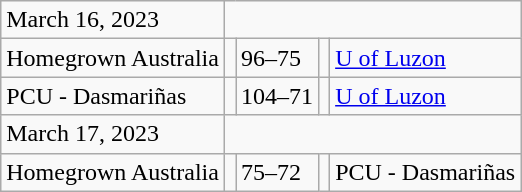<table class="wikitable">
<tr>
<td>March 16, 2023</td>
</tr>
<tr>
<td>Homegrown Australia</td>
<td></td>
<td>96–75</td>
<td></td>
<td><a href='#'>U of Luzon</a></td>
</tr>
<tr>
<td>PCU - Dasmariñas</td>
<td></td>
<td>104–71</td>
<td></td>
<td><a href='#'>U of Luzon</a></td>
</tr>
<tr>
<td>March 17, 2023</td>
</tr>
<tr>
<td>Homegrown Australia</td>
<td></td>
<td>75–72</td>
<td></td>
<td>PCU - Dasmariñas</td>
</tr>
</table>
